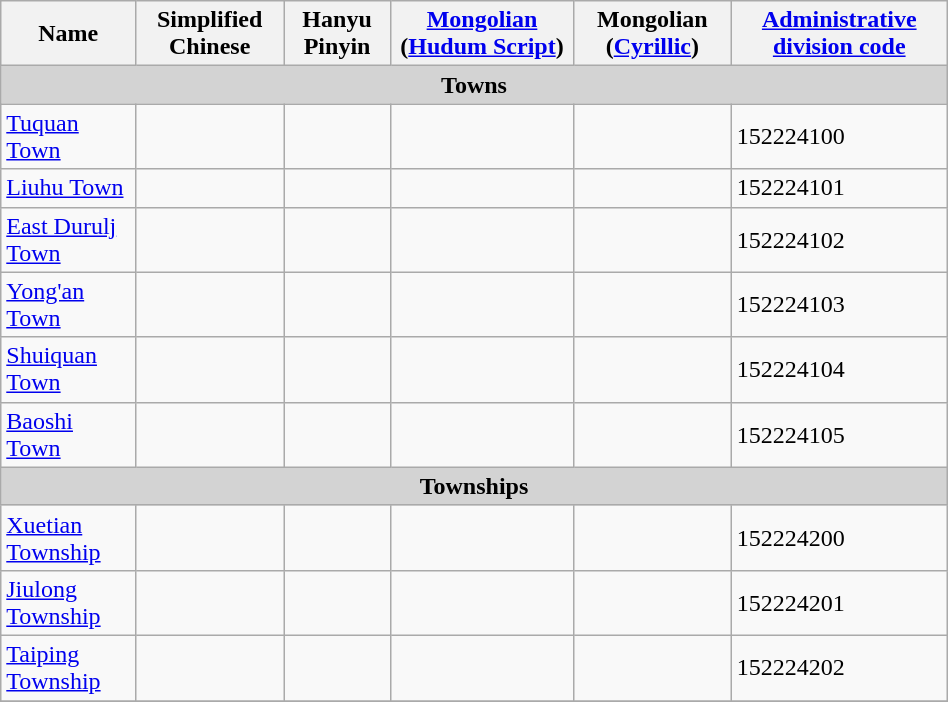<table class="wikitable" align="center" style="width:50%; border="1">
<tr>
<th>Name</th>
<th>Simplified Chinese</th>
<th>Hanyu Pinyin</th>
<th><a href='#'>Mongolian</a> (<a href='#'>Hudum Script</a>)</th>
<th>Mongolian (<a href='#'>Cyrillic</a>)</th>
<th><a href='#'>Administrative division code</a></th>
</tr>
<tr>
<td colspan="6"  style="text-align:center; background:#d3d3d3;"><strong>Towns</strong></td>
</tr>
<tr --------->
<td><a href='#'>Tuquan Town</a></td>
<td></td>
<td></td>
<td></td>
<td></td>
<td>152224100</td>
</tr>
<tr>
<td><a href='#'>Liuhu Town</a></td>
<td></td>
<td></td>
<td></td>
<td></td>
<td>152224101</td>
</tr>
<tr>
<td><a href='#'>East Durulj Town</a></td>
<td></td>
<td></td>
<td></td>
<td></td>
<td>152224102</td>
</tr>
<tr>
<td><a href='#'>Yong'an Town</a></td>
<td></td>
<td></td>
<td></td>
<td></td>
<td>152224103</td>
</tr>
<tr>
<td><a href='#'>Shuiquan Town</a></td>
<td></td>
<td></td>
<td></td>
<td></td>
<td>152224104</td>
</tr>
<tr>
<td><a href='#'>Baoshi Town</a></td>
<td></td>
<td></td>
<td></td>
<td></td>
<td>152224105</td>
</tr>
<tr>
<td colspan="6"  style="text-align:center; background:#d3d3d3;"><strong>Townships</strong></td>
</tr>
<tr --------->
<td><a href='#'>Xuetian Township</a></td>
<td></td>
<td></td>
<td></td>
<td></td>
<td>152224200</td>
</tr>
<tr>
<td><a href='#'>Jiulong Township</a></td>
<td></td>
<td></td>
<td></td>
<td></td>
<td>152224201</td>
</tr>
<tr>
<td><a href='#'>Taiping Township</a></td>
<td></td>
<td></td>
<td></td>
<td></td>
<td>152224202</td>
</tr>
<tr>
</tr>
</table>
